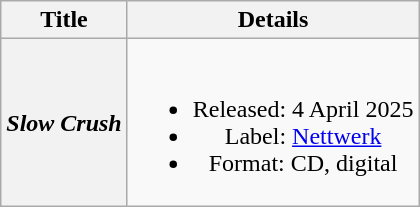<table class="wikitable plainrowheaders" style="text-align:center;" border="1">
<tr>
<th>Title</th>
<th>Details</th>
</tr>
<tr>
<th scope="row"><em>Slow Crush</em></th>
<td><br><ul><li>Released: 4 April 2025</li><li>Label: <a href='#'>Nettwerk</a></li><li>Format: CD, digital</li></ul></td>
</tr>
</table>
